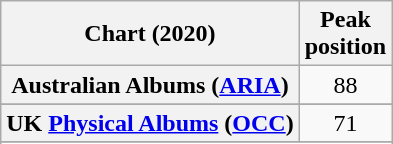<table class="wikitable sortable plainrowheaders" style="text-align:center">
<tr>
<th scope="col">Chart (2020)</th>
<th scope="col">Peak<br>position</th>
</tr>
<tr>
<th scope="row">Australian Albums (<a href='#'>ARIA</a>)</th>
<td>88</td>
</tr>
<tr>
</tr>
<tr>
</tr>
<tr>
</tr>
<tr>
<th scope="row">UK <a href='#'>Physical Albums</a> (<a href='#'>OCC</a>)</th>
<td>71</td>
</tr>
<tr>
</tr>
<tr>
</tr>
<tr>
</tr>
</table>
